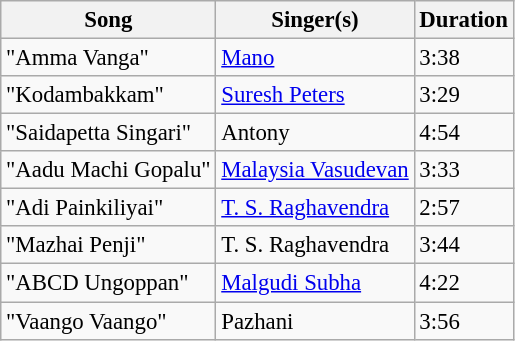<table class="wikitable" style="font-size:95%;">
<tr>
<th>Song</th>
<th>Singer(s)</th>
<th>Duration</th>
</tr>
<tr>
<td>"Amma Vanga"</td>
<td><a href='#'>Mano</a></td>
<td>3:38</td>
</tr>
<tr>
<td>"Kodambakkam"</td>
<td><a href='#'>Suresh Peters</a></td>
<td>3:29</td>
</tr>
<tr>
<td>"Saidapetta Singari"</td>
<td>Antony</td>
<td>4:54</td>
</tr>
<tr>
<td>"Aadu Machi Gopalu"</td>
<td><a href='#'>Malaysia Vasudevan</a></td>
<td>3:33</td>
</tr>
<tr>
<td>"Adi Painkiliyai"</td>
<td><a href='#'>T. S. Raghavendra</a></td>
<td>2:57</td>
</tr>
<tr>
<td>"Mazhai Penji"</td>
<td>T. S. Raghavendra</td>
<td>3:44</td>
</tr>
<tr>
<td>"ABCD Ungoppan"</td>
<td><a href='#'>Malgudi Subha</a></td>
<td>4:22</td>
</tr>
<tr>
<td>"Vaango Vaango"</td>
<td>Pazhani</td>
<td>3:56</td>
</tr>
</table>
